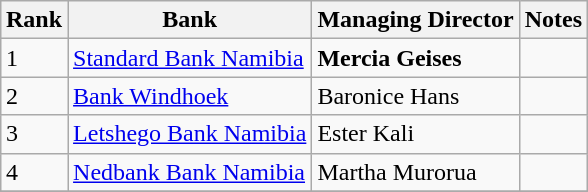<table class="wikitable sortable" style="margin: 0.5em auto">
<tr>
<th>Rank</th>
<th>Bank</th>
<th>Managing Director</th>
<th>Notes</th>
</tr>
<tr>
<td>1</td>
<td><a href='#'>Standard Bank Namibia</a></td>
<td><strong>Mercia Geises</strong></td>
<td></td>
</tr>
<tr>
<td>2</td>
<td><a href='#'>Bank Windhoek</a></td>
<td>Baronice Hans</td>
<td></td>
</tr>
<tr>
<td>3</td>
<td><a href='#'>Letshego Bank Namibia</a></td>
<td>Ester Kali</td>
<td></td>
</tr>
<tr>
<td>4</td>
<td><a href='#'>Nedbank Bank Namibia</a></td>
<td>Martha Murorua</td>
<td></td>
</tr>
<tr>
</tr>
</table>
